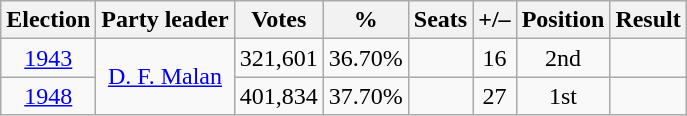<table class=wikitable style=text-align:center>
<tr>
<th>Election</th>
<th>Party leader</th>
<th>Votes</th>
<th>%</th>
<th>Seats</th>
<th>+/–</th>
<th>Position</th>
<th>Result</th>
</tr>
<tr>
<td><a href='#'>1943</a></td>
<td rowspan="2"><a href='#'>D. F. Malan</a></td>
<td>321,601</td>
<td>36.70%</td>
<td></td>
<td> 16</td>
<td> 2nd</td>
<td></td>
</tr>
<tr>
<td><a href='#'>1948</a></td>
<td>401,834</td>
<td>37.70%</td>
<td></td>
<td> 27</td>
<td> 1st</td>
<td></td>
</tr>
</table>
